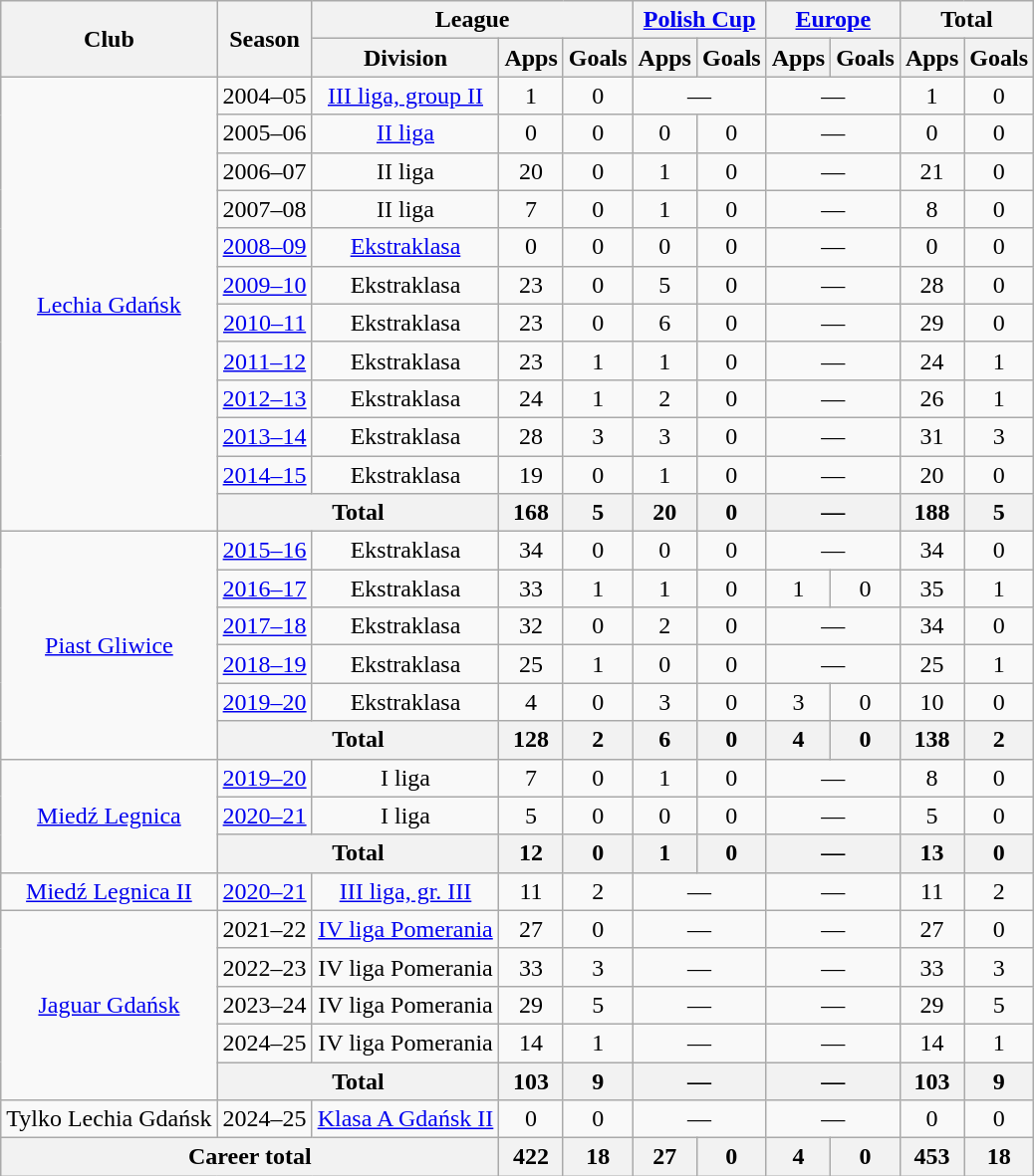<table class="wikitable" style="text-align: center;">
<tr>
<th rowspan="2">Club</th>
<th rowspan="2">Season</th>
<th colspan="3">League</th>
<th colspan="2"><a href='#'>Polish Cup</a></th>
<th colspan="2"><a href='#'>Europe</a></th>
<th colspan="2">Total</th>
</tr>
<tr>
<th>Division</th>
<th>Apps</th>
<th>Goals</th>
<th>Apps</th>
<th>Goals</th>
<th>Apps</th>
<th>Goals</th>
<th>Apps</th>
<th>Goals</th>
</tr>
<tr>
<td rowspan="12"><a href='#'>Lechia Gdańsk</a></td>
<td>2004–05</td>
<td><a href='#'>III liga, group II</a></td>
<td>1</td>
<td>0</td>
<td colspan="2">—</td>
<td colspan="2">—</td>
<td>1</td>
<td>0</td>
</tr>
<tr>
<td>2005–06</td>
<td><a href='#'>II liga</a></td>
<td>0</td>
<td>0</td>
<td>0</td>
<td>0</td>
<td colspan="2">—</td>
<td>0</td>
<td>0</td>
</tr>
<tr>
<td>2006–07</td>
<td>II liga</td>
<td>20</td>
<td>0</td>
<td>1</td>
<td>0</td>
<td colspan="2">—</td>
<td>21</td>
<td>0</td>
</tr>
<tr>
<td>2007–08</td>
<td>II liga</td>
<td>7</td>
<td>0</td>
<td>1</td>
<td>0</td>
<td colspan="2">—</td>
<td>8</td>
<td>0</td>
</tr>
<tr>
<td><a href='#'>2008–09</a></td>
<td><a href='#'>Ekstraklasa</a></td>
<td>0</td>
<td>0</td>
<td>0</td>
<td>0</td>
<td colspan="2">—</td>
<td>0</td>
<td>0</td>
</tr>
<tr>
<td><a href='#'>2009–10</a></td>
<td>Ekstraklasa</td>
<td>23</td>
<td>0</td>
<td>5</td>
<td>0</td>
<td colspan="2">—</td>
<td>28</td>
<td>0</td>
</tr>
<tr>
<td><a href='#'>2010–11</a></td>
<td>Ekstraklasa</td>
<td>23</td>
<td>0</td>
<td>6</td>
<td>0</td>
<td colspan="2">—</td>
<td>29</td>
<td>0</td>
</tr>
<tr>
<td><a href='#'>2011–12</a></td>
<td>Ekstraklasa</td>
<td>23</td>
<td>1</td>
<td>1</td>
<td>0</td>
<td colspan="2">—</td>
<td>24</td>
<td>1</td>
</tr>
<tr>
<td><a href='#'>2012–13</a></td>
<td>Ekstraklasa</td>
<td>24</td>
<td>1</td>
<td>2</td>
<td>0</td>
<td colspan="2">—</td>
<td>26</td>
<td>1</td>
</tr>
<tr>
<td><a href='#'>2013–14</a></td>
<td>Ekstraklasa</td>
<td>28</td>
<td>3</td>
<td>3</td>
<td>0</td>
<td colspan="2">—</td>
<td>31</td>
<td>3</td>
</tr>
<tr>
<td><a href='#'>2014–15</a></td>
<td>Ekstraklasa</td>
<td>19</td>
<td>0</td>
<td>1</td>
<td>0</td>
<td colspan="2">—</td>
<td>20</td>
<td>0</td>
</tr>
<tr>
<th colspan="2">Total</th>
<th>168</th>
<th>5</th>
<th>20</th>
<th>0</th>
<th colspan="2">—</th>
<th>188</th>
<th>5</th>
</tr>
<tr>
<td rowspan="6"><a href='#'>Piast Gliwice</a></td>
<td><a href='#'>2015–16</a></td>
<td>Ekstraklasa</td>
<td>34</td>
<td>0</td>
<td>0</td>
<td>0</td>
<td colspan="2">—</td>
<td>34</td>
<td>0</td>
</tr>
<tr>
<td><a href='#'>2016–17</a></td>
<td>Ekstraklasa</td>
<td>33</td>
<td>1</td>
<td>1</td>
<td>0</td>
<td>1</td>
<td>0</td>
<td>35</td>
<td>1</td>
</tr>
<tr>
<td><a href='#'>2017–18</a></td>
<td>Ekstraklasa</td>
<td>32</td>
<td>0</td>
<td>2</td>
<td>0</td>
<td colspan="2">—</td>
<td>34</td>
<td>0</td>
</tr>
<tr>
<td><a href='#'>2018–19</a></td>
<td>Ekstraklasa</td>
<td>25</td>
<td>1</td>
<td>0</td>
<td>0</td>
<td colspan="2">—</td>
<td>25</td>
<td>1</td>
</tr>
<tr>
<td><a href='#'>2019–20</a></td>
<td>Ekstraklasa</td>
<td>4</td>
<td>0</td>
<td>3</td>
<td>0</td>
<td>3</td>
<td>0</td>
<td>10</td>
<td>0</td>
</tr>
<tr>
<th colspan="2">Total</th>
<th>128</th>
<th>2</th>
<th>6</th>
<th>0</th>
<th>4</th>
<th>0</th>
<th>138</th>
<th>2</th>
</tr>
<tr>
<td rowspan="3"><a href='#'>Miedź Legnica</a></td>
<td><a href='#'>2019–20</a></td>
<td>I liga</td>
<td>7</td>
<td>0</td>
<td>1</td>
<td>0</td>
<td colspan="2">—</td>
<td>8</td>
<td>0</td>
</tr>
<tr>
<td><a href='#'>2020–21</a></td>
<td>I liga</td>
<td>5</td>
<td>0</td>
<td>0</td>
<td>0</td>
<td colspan="2">—</td>
<td>5</td>
<td>0</td>
</tr>
<tr>
<th colspan="2">Total</th>
<th>12</th>
<th>0</th>
<th>1</th>
<th>0</th>
<th colspan="2">—</th>
<th>13</th>
<th>0</th>
</tr>
<tr>
<td><a href='#'>Miedź Legnica II</a></td>
<td><a href='#'>2020–21</a></td>
<td><a href='#'>III liga, gr. III</a></td>
<td>11</td>
<td>2</td>
<td colspan="2">—</td>
<td colspan="2">—</td>
<td>11</td>
<td>2</td>
</tr>
<tr>
<td rowspan="5"><a href='#'>Jaguar Gdańsk</a></td>
<td>2021–22</td>
<td><a href='#'>IV liga Pomerania</a></td>
<td>27</td>
<td>0</td>
<td colspan="2">—</td>
<td colspan="2">—</td>
<td>27</td>
<td>0</td>
</tr>
<tr>
<td>2022–23</td>
<td>IV liga Pomerania</td>
<td>33</td>
<td>3</td>
<td colspan="2">—</td>
<td colspan="2">—</td>
<td>33</td>
<td>3</td>
</tr>
<tr>
<td>2023–24</td>
<td>IV liga Pomerania</td>
<td>29</td>
<td>5</td>
<td colspan="2">—</td>
<td colspan="2">—</td>
<td>29</td>
<td>5</td>
</tr>
<tr>
<td>2024–25</td>
<td>IV liga Pomerania</td>
<td>14</td>
<td>1</td>
<td colspan="2">—</td>
<td colspan="2">—</td>
<td>14</td>
<td>1</td>
</tr>
<tr>
<th colspan="2">Total</th>
<th>103</th>
<th>9</th>
<th colspan="2">—</th>
<th colspan="2">—</th>
<th>103</th>
<th>9</th>
</tr>
<tr>
<td>Tylko Lechia Gdańsk</td>
<td>2024–25</td>
<td><a href='#'>Klasa A Gdańsk II</a></td>
<td>0</td>
<td>0</td>
<td colspan="2">—</td>
<td colspan="2">—</td>
<td>0</td>
<td>0</td>
</tr>
<tr>
<th colspan="3">Career total</th>
<th>422</th>
<th>18</th>
<th>27</th>
<th>0</th>
<th>4</th>
<th>0</th>
<th>453</th>
<th>18</th>
</tr>
</table>
